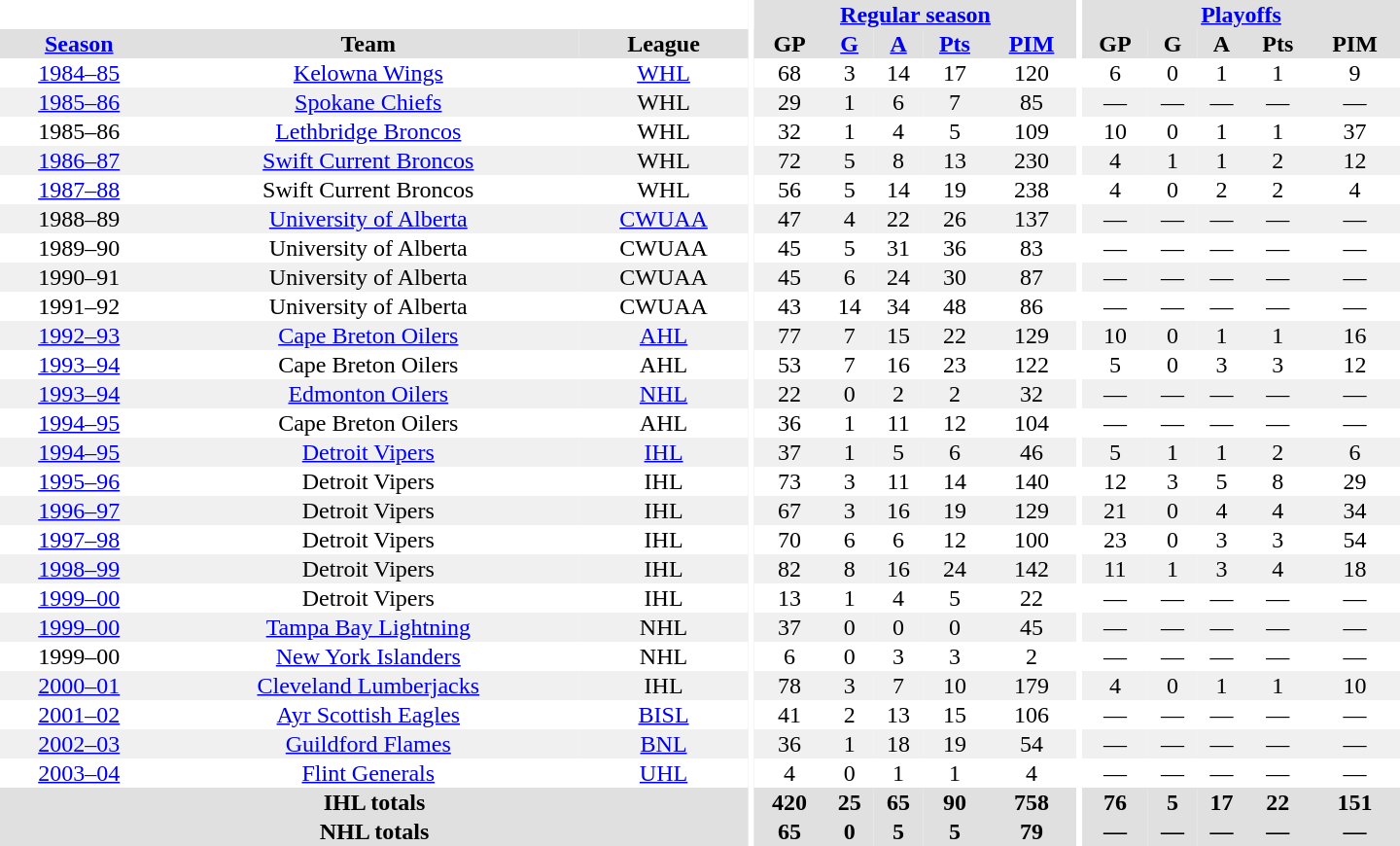<table border="0" cellpadding="1" cellspacing="0" style="text-align:center; width:60em">
<tr bgcolor="#e0e0e0">
<th colspan="3" bgcolor="#ffffff"></th>
<th rowspan="100" bgcolor="#ffffff"></th>
<th colspan="5"><a href='#'>Regular season</a></th>
<th rowspan="100" bgcolor="#ffffff"></th>
<th colspan="5"><a href='#'>Playoffs</a></th>
</tr>
<tr bgcolor="#e0e0e0">
<th><a href='#'>Season</a></th>
<th>Team</th>
<th>League</th>
<th>GP</th>
<th><a href='#'>G</a></th>
<th><a href='#'>A</a></th>
<th><a href='#'>Pts</a></th>
<th><a href='#'>PIM</a></th>
<th>GP</th>
<th>G</th>
<th>A</th>
<th>Pts</th>
<th>PIM</th>
</tr>
<tr>
<td><a href='#'>1984–85</a></td>
<td><a href='#'>Kelowna Wings</a></td>
<td><a href='#'>WHL</a></td>
<td>68</td>
<td>3</td>
<td>14</td>
<td>17</td>
<td>120</td>
<td>6</td>
<td>0</td>
<td>1</td>
<td>1</td>
<td>9</td>
</tr>
<tr bgcolor="#f0f0f0">
<td><a href='#'>1985–86</a></td>
<td><a href='#'>Spokane Chiefs</a></td>
<td>WHL</td>
<td>29</td>
<td>1</td>
<td>6</td>
<td>7</td>
<td>85</td>
<td>—</td>
<td>—</td>
<td>—</td>
<td>—</td>
<td>—</td>
</tr>
<tr>
<td>1985–86</td>
<td><a href='#'>Lethbridge Broncos</a></td>
<td>WHL</td>
<td>32</td>
<td>1</td>
<td>4</td>
<td>5</td>
<td>109</td>
<td>10</td>
<td>0</td>
<td>1</td>
<td>1</td>
<td>37</td>
</tr>
<tr bgcolor="#f0f0f0">
<td><a href='#'>1986–87</a></td>
<td><a href='#'>Swift Current Broncos</a></td>
<td>WHL</td>
<td>72</td>
<td>5</td>
<td>8</td>
<td>13</td>
<td>230</td>
<td>4</td>
<td>1</td>
<td>1</td>
<td>2</td>
<td>12</td>
</tr>
<tr>
<td><a href='#'>1987–88</a></td>
<td>Swift Current Broncos</td>
<td>WHL</td>
<td>56</td>
<td>5</td>
<td>14</td>
<td>19</td>
<td>238</td>
<td>4</td>
<td>0</td>
<td>2</td>
<td>2</td>
<td>4</td>
</tr>
<tr bgcolor="#f0f0f0">
<td>1988–89</td>
<td><a href='#'>University of Alberta</a></td>
<td><a href='#'>CWUAA</a></td>
<td>47</td>
<td>4</td>
<td>22</td>
<td>26</td>
<td>137</td>
<td>—</td>
<td>—</td>
<td>—</td>
<td>—</td>
<td>—</td>
</tr>
<tr>
<td>1989–90</td>
<td>University of Alberta</td>
<td>CWUAA</td>
<td>45</td>
<td>5</td>
<td>31</td>
<td>36</td>
<td>83</td>
<td>—</td>
<td>—</td>
<td>—</td>
<td>—</td>
<td>—</td>
</tr>
<tr bgcolor="#f0f0f0">
<td>1990–91</td>
<td>University of Alberta</td>
<td>CWUAA</td>
<td>45</td>
<td>6</td>
<td>24</td>
<td>30</td>
<td>87</td>
<td>—</td>
<td>—</td>
<td>—</td>
<td>—</td>
<td>—</td>
</tr>
<tr>
<td>1991–92</td>
<td>University of Alberta</td>
<td>CWUAA</td>
<td>43</td>
<td>14</td>
<td>34</td>
<td>48</td>
<td>86</td>
<td>—</td>
<td>—</td>
<td>—</td>
<td>—</td>
<td>—</td>
</tr>
<tr bgcolor="#f0f0f0">
<td><a href='#'>1992–93</a></td>
<td><a href='#'>Cape Breton Oilers</a></td>
<td><a href='#'>AHL</a></td>
<td>77</td>
<td>7</td>
<td>15</td>
<td>22</td>
<td>129</td>
<td>10</td>
<td>0</td>
<td>1</td>
<td>1</td>
<td>16</td>
</tr>
<tr>
<td><a href='#'>1993–94</a></td>
<td>Cape Breton Oilers</td>
<td>AHL</td>
<td>53</td>
<td>7</td>
<td>16</td>
<td>23</td>
<td>122</td>
<td>5</td>
<td>0</td>
<td>3</td>
<td>3</td>
<td>12</td>
</tr>
<tr bgcolor="#f0f0f0">
<td><a href='#'>1993–94</a></td>
<td><a href='#'>Edmonton Oilers</a></td>
<td><a href='#'>NHL</a></td>
<td>22</td>
<td>0</td>
<td>2</td>
<td>2</td>
<td>32</td>
<td>—</td>
<td>—</td>
<td>—</td>
<td>—</td>
<td>—</td>
</tr>
<tr>
<td><a href='#'>1994–95</a></td>
<td>Cape Breton Oilers</td>
<td>AHL</td>
<td>36</td>
<td>1</td>
<td>11</td>
<td>12</td>
<td>104</td>
<td>—</td>
<td>—</td>
<td>—</td>
<td>—</td>
<td>—</td>
</tr>
<tr bgcolor="#f0f0f0">
<td><a href='#'>1994–95</a></td>
<td><a href='#'>Detroit Vipers</a></td>
<td><a href='#'>IHL</a></td>
<td>37</td>
<td>1</td>
<td>5</td>
<td>6</td>
<td>46</td>
<td>5</td>
<td>1</td>
<td>1</td>
<td>2</td>
<td>6</td>
</tr>
<tr>
<td><a href='#'>1995–96</a></td>
<td>Detroit Vipers</td>
<td>IHL</td>
<td>73</td>
<td>3</td>
<td>11</td>
<td>14</td>
<td>140</td>
<td>12</td>
<td>3</td>
<td>5</td>
<td>8</td>
<td>29</td>
</tr>
<tr bgcolor="#f0f0f0">
<td><a href='#'>1996–97</a></td>
<td>Detroit Vipers</td>
<td>IHL</td>
<td>67</td>
<td>3</td>
<td>16</td>
<td>19</td>
<td>129</td>
<td>21</td>
<td>0</td>
<td>4</td>
<td>4</td>
<td>34</td>
</tr>
<tr>
<td><a href='#'>1997–98</a></td>
<td>Detroit Vipers</td>
<td>IHL</td>
<td>70</td>
<td>6</td>
<td>6</td>
<td>12</td>
<td>100</td>
<td>23</td>
<td>0</td>
<td>3</td>
<td>3</td>
<td>54</td>
</tr>
<tr bgcolor="#f0f0f0">
<td><a href='#'>1998–99</a></td>
<td>Detroit Vipers</td>
<td>IHL</td>
<td>82</td>
<td>8</td>
<td>16</td>
<td>24</td>
<td>142</td>
<td>11</td>
<td>1</td>
<td>3</td>
<td>4</td>
<td>18</td>
</tr>
<tr>
<td><a href='#'>1999–00</a></td>
<td>Detroit Vipers</td>
<td>IHL</td>
<td>13</td>
<td>1</td>
<td>4</td>
<td>5</td>
<td>22</td>
<td>—</td>
<td>—</td>
<td>—</td>
<td>—</td>
<td>—</td>
</tr>
<tr bgcolor="#f0f0f0">
<td><a href='#'>1999–00</a></td>
<td><a href='#'>Tampa Bay Lightning</a></td>
<td>NHL</td>
<td>37</td>
<td>0</td>
<td>0</td>
<td>0</td>
<td>45</td>
<td>—</td>
<td>—</td>
<td>—</td>
<td>—</td>
<td>—</td>
</tr>
<tr>
<td>1999–00</td>
<td><a href='#'>New York Islanders</a></td>
<td>NHL</td>
<td>6</td>
<td>0</td>
<td>3</td>
<td>3</td>
<td>2</td>
<td>—</td>
<td>—</td>
<td>—</td>
<td>—</td>
<td>—</td>
</tr>
<tr bgcolor="#f0f0f0">
<td><a href='#'>2000–01</a></td>
<td><a href='#'>Cleveland Lumberjacks</a></td>
<td>IHL</td>
<td>78</td>
<td>3</td>
<td>7</td>
<td>10</td>
<td>179</td>
<td>4</td>
<td>0</td>
<td>1</td>
<td>1</td>
<td>10</td>
</tr>
<tr>
<td><a href='#'>2001–02</a></td>
<td><a href='#'>Ayr Scottish Eagles</a></td>
<td><a href='#'>BISL</a></td>
<td>41</td>
<td>2</td>
<td>13</td>
<td>15</td>
<td>106</td>
<td>—</td>
<td>—</td>
<td>—</td>
<td>—</td>
<td>—</td>
</tr>
<tr bgcolor="#f0f0f0">
<td><a href='#'>2002–03</a></td>
<td><a href='#'>Guildford Flames</a></td>
<td><a href='#'>BNL</a></td>
<td>36</td>
<td>1</td>
<td>18</td>
<td>19</td>
<td>54</td>
<td>—</td>
<td>—</td>
<td>—</td>
<td>—</td>
<td>—</td>
</tr>
<tr>
<td><a href='#'>2003–04</a></td>
<td><a href='#'>Flint Generals</a></td>
<td><a href='#'>UHL</a></td>
<td>4</td>
<td>0</td>
<td>1</td>
<td>1</td>
<td>4</td>
<td>—</td>
<td>—</td>
<td>—</td>
<td>—</td>
<td>—</td>
</tr>
<tr bgcolor="#e0e0e0">
<th colspan="3">IHL totals</th>
<th>420</th>
<th>25</th>
<th>65</th>
<th>90</th>
<th>758</th>
<th>76</th>
<th>5</th>
<th>17</th>
<th>22</th>
<th>151</th>
</tr>
<tr bgcolor="#e0e0e0">
<th colspan="3">NHL totals</th>
<th>65</th>
<th>0</th>
<th>5</th>
<th>5</th>
<th>79</th>
<th>—</th>
<th>—</th>
<th>—</th>
<th>—</th>
<th>—</th>
</tr>
</table>
